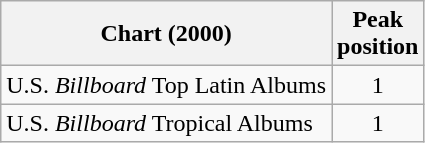<table class="wikitable">
<tr>
<th align="center">Chart (2000)</th>
<th align="center">Peak<br>position</th>
</tr>
<tr>
<td align="left">U.S. <em>Billboard</em> Top Latin Albums</td>
<td style="text-align:center;">1</td>
</tr>
<tr>
<td align="left">U.S. <em>Billboard</em> Tropical Albums</td>
<td style="text-align:center;">1</td>
</tr>
</table>
